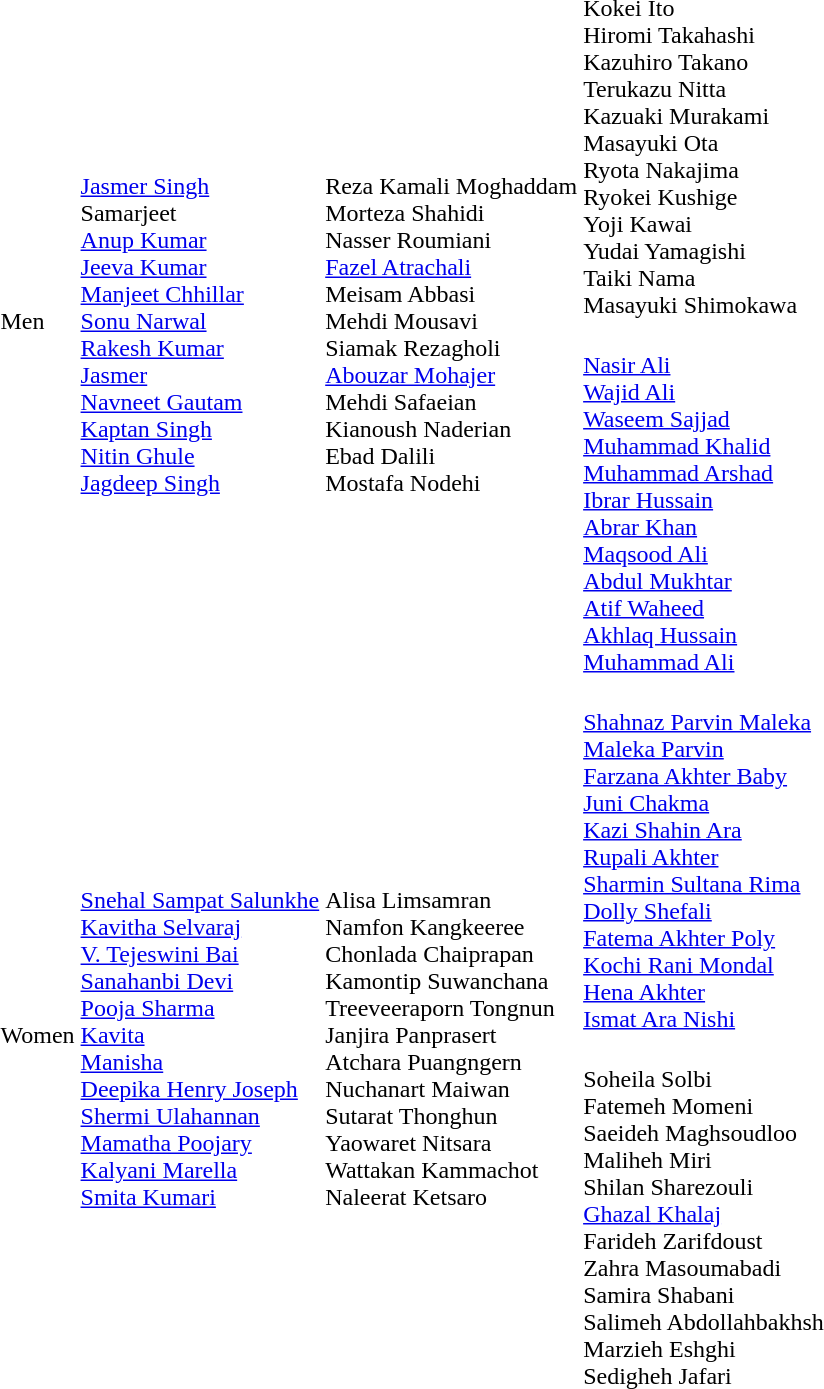<table>
<tr>
<td rowspan=2>Men<br></td>
<td rowspan=2><br><a href='#'>Jasmer Singh</a><br>Samarjeet<br><a href='#'>Anup Kumar</a><br><a href='#'>Jeeva Kumar</a><br><a href='#'>Manjeet Chhillar</a><br><a href='#'>Sonu Narwal</a><br><a href='#'>Rakesh Kumar</a><br><a href='#'>Jasmer</a><br><a href='#'>Navneet Gautam</a><br><a href='#'>Kaptan Singh</a><br><a href='#'>Nitin Ghule</a><br><a href='#'>Jagdeep Singh</a></td>
<td rowspan=2><br>Reza Kamali Moghaddam<br>Morteza Shahidi<br>Nasser Roumiani<br><a href='#'>Fazel Atrachali</a><br>Meisam Abbasi<br>Mehdi Mousavi<br>Siamak Rezagholi<br><a href='#'>Abouzar Mohajer</a><br>Mehdi Safaeian<br>Kianoush Naderian<br>Ebad Dalili<br>Mostafa Nodehi</td>
<td><br>Kokei Ito<br>Hiromi Takahashi<br>Kazuhiro Takano<br>Terukazu Nitta<br>Kazuaki Murakami<br>Masayuki Ota<br>Ryota Nakajima<br>Ryokei Kushige<br>Yoji Kawai<br>Yudai Yamagishi<br>Taiki Nama<br>Masayuki Shimokawa</td>
</tr>
<tr>
<td><br><a href='#'>Nasir Ali</a><br><a href='#'>Wajid Ali</a><br><a href='#'>Waseem Sajjad</a><br><a href='#'>Muhammad Khalid</a><br><a href='#'>Muhammad Arshad</a><br><a href='#'>Ibrar Hussain</a><br><a href='#'>Abrar Khan</a><br><a href='#'>Maqsood Ali</a><br><a href='#'>Abdul Mukhtar</a><br><a href='#'>Atif Waheed</a><br><a href='#'>Akhlaq Hussain</a><br><a href='#'>Muhammad Ali</a></td>
</tr>
<tr>
<td rowspan=2>Women<br></td>
<td rowspan=2><br><a href='#'>Snehal Sampat Salunkhe</a><br><a href='#'>Kavitha Selvaraj</a><br><a href='#'>V. Tejeswini Bai</a><br><a href='#'>Sanahanbi Devi</a><br><a href='#'>Pooja Sharma</a><br><a href='#'>Kavita</a><br><a href='#'>Manisha</a><br><a href='#'>Deepika Henry Joseph</a><br><a href='#'>Shermi Ulahannan</a><br><a href='#'>Mamatha Poojary</a><br><a href='#'>Kalyani Marella</a><br><a href='#'>Smita Kumari</a></td>
<td rowspan=2><br>Alisa Limsamran<br>Namfon Kangkeeree<br>Chonlada Chaiprapan<br>Kamontip Suwanchana<br>Treeveeraporn Tongnun<br>Janjira Panprasert<br>Atchara Puangngern<br>Nuchanart Maiwan<br>Sutarat Thonghun<br>Yaowaret Nitsara<br>Wattakan Kammachot<br>Naleerat Ketsaro</td>
<td><br><a href='#'>Shahnaz Parvin Maleka</a><br><a href='#'>Maleka Parvin</a><br><a href='#'>Farzana Akhter Baby</a><br><a href='#'>Juni Chakma</a><br><a href='#'>Kazi Shahin Ara</a><br><a href='#'>Rupali Akhter</a><br><a href='#'>Sharmin Sultana Rima</a><br><a href='#'>Dolly Shefali</a><br><a href='#'>Fatema Akhter Poly</a><br><a href='#'>Kochi Rani Mondal</a><br><a href='#'>Hena Akhter</a><br><a href='#'>Ismat Ara Nishi</a></td>
</tr>
<tr>
<td><br>Soheila Solbi<br>Fatemeh Momeni<br>Saeideh Maghsoudloo<br>Maliheh Miri<br>Shilan Sharezouli<br><a href='#'>Ghazal Khalaj</a><br>Farideh Zarifdoust<br>Zahra Masoumabadi<br>Samira Shabani<br>Salimeh Abdollahbakhsh<br>Marzieh Eshghi<br>Sedigheh Jafari</td>
</tr>
</table>
